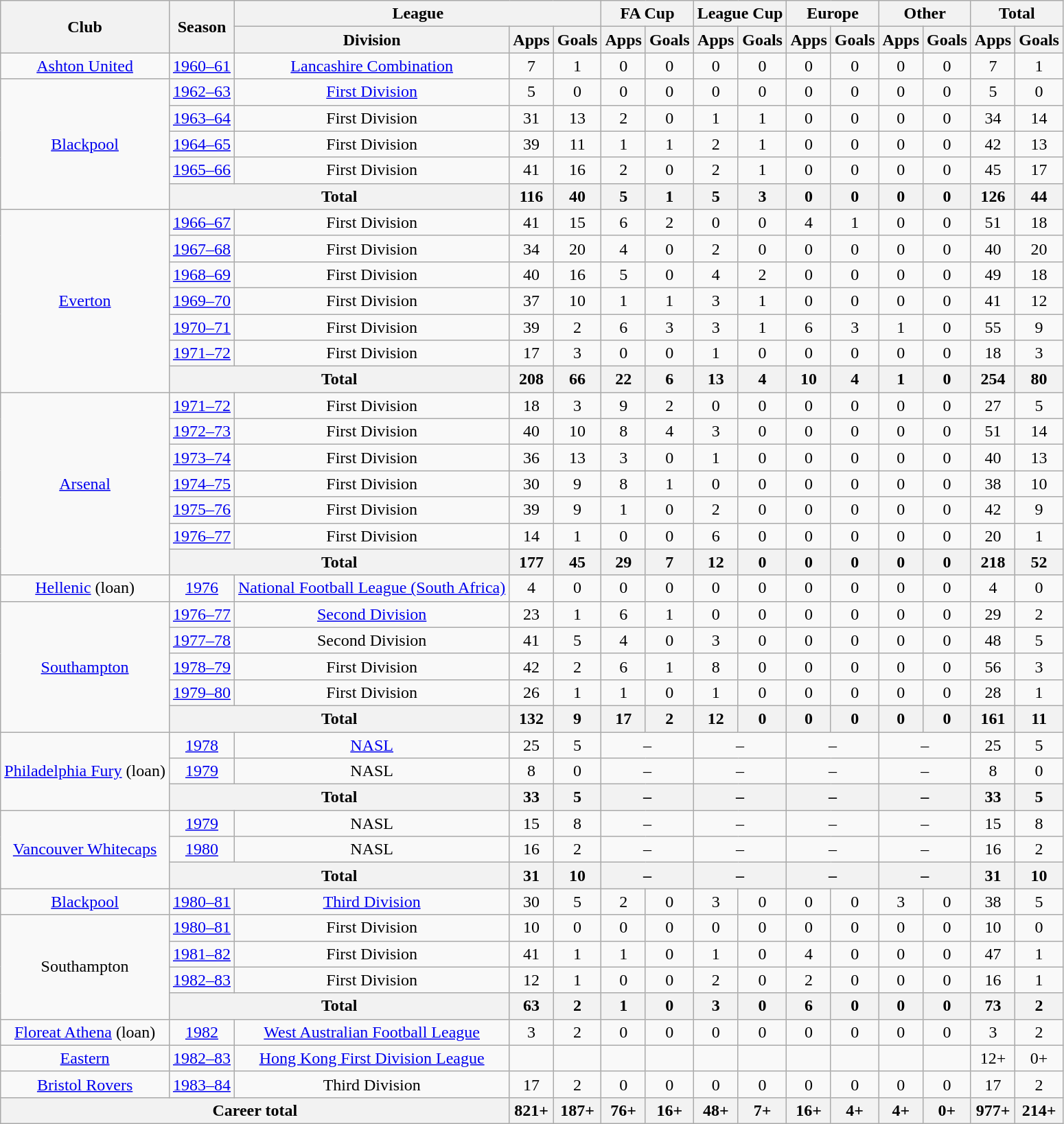<table class="wikitable" style="text-align:center">
<tr>
<th rowspan="2">Club</th>
<th rowspan="2">Season</th>
<th colspan="3">League</th>
<th colspan="2">FA Cup</th>
<th colspan="2">League Cup</th>
<th colspan="2">Europe</th>
<th colspan="2">Other</th>
<th colspan="2">Total</th>
</tr>
<tr>
<th>Division</th>
<th>Apps</th>
<th>Goals</th>
<th>Apps</th>
<th>Goals</th>
<th>Apps</th>
<th>Goals</th>
<th>Apps</th>
<th>Goals</th>
<th>Apps</th>
<th>Goals</th>
<th>Apps</th>
<th>Goals</th>
</tr>
<tr>
<td><a href='#'>Ashton United</a></td>
<td><a href='#'>1960–61</a></td>
<td><a href='#'>Lancashire Combination</a></td>
<td>7</td>
<td>1</td>
<td>0</td>
<td>0</td>
<td>0</td>
<td>0</td>
<td>0</td>
<td>0</td>
<td>0</td>
<td>0</td>
<td>7</td>
<td>1</td>
</tr>
<tr>
<td rowspan="5"><a href='#'>Blackpool</a></td>
<td><a href='#'>1962–63</a></td>
<td><a href='#'>First Division</a></td>
<td>5</td>
<td>0</td>
<td>0</td>
<td>0</td>
<td>0</td>
<td>0</td>
<td>0</td>
<td>0</td>
<td>0</td>
<td>0</td>
<td>5</td>
<td>0</td>
</tr>
<tr>
<td><a href='#'>1963–64</a></td>
<td>First Division</td>
<td>31</td>
<td>13</td>
<td>2</td>
<td>0</td>
<td>1</td>
<td>1</td>
<td>0</td>
<td>0</td>
<td>0</td>
<td>0</td>
<td>34</td>
<td>14</td>
</tr>
<tr>
<td><a href='#'>1964–65</a></td>
<td>First Division</td>
<td>39</td>
<td>11</td>
<td>1</td>
<td>1</td>
<td>2</td>
<td>1</td>
<td>0</td>
<td>0</td>
<td>0</td>
<td>0</td>
<td>42</td>
<td>13</td>
</tr>
<tr>
<td><a href='#'>1965–66</a></td>
<td>First Division</td>
<td>41</td>
<td>16</td>
<td>2</td>
<td>0</td>
<td>2</td>
<td>1</td>
<td>0</td>
<td>0</td>
<td>0</td>
<td>0</td>
<td>45</td>
<td>17</td>
</tr>
<tr>
<th colspan="2">Total</th>
<th>116</th>
<th>40</th>
<th>5</th>
<th>1</th>
<th>5</th>
<th>3</th>
<th>0</th>
<th>0</th>
<th>0</th>
<th>0</th>
<th>126</th>
<th>44</th>
</tr>
<tr>
<td rowspan="7"><a href='#'>Everton</a></td>
<td><a href='#'>1966–67</a></td>
<td>First Division</td>
<td>41</td>
<td>15</td>
<td>6</td>
<td>2</td>
<td>0</td>
<td>0</td>
<td>4</td>
<td>1</td>
<td>0</td>
<td>0</td>
<td>51</td>
<td>18</td>
</tr>
<tr>
<td><a href='#'>1967–68</a></td>
<td>First Division</td>
<td>34</td>
<td>20</td>
<td>4</td>
<td>0</td>
<td>2</td>
<td>0</td>
<td>0</td>
<td>0</td>
<td>0</td>
<td>0</td>
<td>40</td>
<td>20</td>
</tr>
<tr>
<td><a href='#'>1968–69</a></td>
<td>First Division</td>
<td>40</td>
<td>16</td>
<td>5</td>
<td>0</td>
<td>4</td>
<td>2</td>
<td>0</td>
<td>0</td>
<td>0</td>
<td>0</td>
<td>49</td>
<td>18</td>
</tr>
<tr>
<td><a href='#'>1969–70</a></td>
<td>First Division</td>
<td>37</td>
<td>10</td>
<td>1</td>
<td>1</td>
<td>3</td>
<td>1</td>
<td>0</td>
<td>0</td>
<td>0</td>
<td>0</td>
<td>41</td>
<td>12</td>
</tr>
<tr>
<td><a href='#'>1970–71</a></td>
<td>First Division</td>
<td>39</td>
<td>2</td>
<td>6</td>
<td>3</td>
<td>3</td>
<td>1</td>
<td>6</td>
<td>3</td>
<td>1</td>
<td>0</td>
<td>55</td>
<td>9</td>
</tr>
<tr>
<td><a href='#'>1971–72</a></td>
<td>First Division</td>
<td>17</td>
<td>3</td>
<td>0</td>
<td>0</td>
<td>1</td>
<td>0</td>
<td>0</td>
<td>0</td>
<td>0</td>
<td>0</td>
<td>18</td>
<td>3</td>
</tr>
<tr>
<th colspan="2">Total</th>
<th>208</th>
<th>66</th>
<th>22</th>
<th>6</th>
<th>13</th>
<th>4</th>
<th>10</th>
<th>4</th>
<th>1</th>
<th>0</th>
<th>254</th>
<th>80</th>
</tr>
<tr>
<td rowspan="7"><a href='#'>Arsenal</a></td>
<td><a href='#'>1971–72</a></td>
<td>First Division</td>
<td>18</td>
<td>3</td>
<td>9</td>
<td>2</td>
<td>0</td>
<td>0</td>
<td>0</td>
<td>0</td>
<td>0</td>
<td>0</td>
<td>27</td>
<td>5</td>
</tr>
<tr>
<td><a href='#'>1972–73</a></td>
<td>First Division</td>
<td>40</td>
<td>10</td>
<td>8</td>
<td>4</td>
<td>3</td>
<td>0</td>
<td>0</td>
<td>0</td>
<td>0</td>
<td>0</td>
<td>51</td>
<td>14</td>
</tr>
<tr>
<td><a href='#'>1973–74</a></td>
<td>First Division</td>
<td>36</td>
<td>13</td>
<td>3</td>
<td>0</td>
<td>1</td>
<td>0</td>
<td>0</td>
<td>0</td>
<td>0</td>
<td>0</td>
<td>40</td>
<td>13</td>
</tr>
<tr>
<td><a href='#'>1974–75</a></td>
<td>First Division</td>
<td>30</td>
<td>9</td>
<td>8</td>
<td>1</td>
<td>0</td>
<td>0</td>
<td>0</td>
<td>0</td>
<td>0</td>
<td>0</td>
<td>38</td>
<td>10</td>
</tr>
<tr>
<td><a href='#'>1975–76</a></td>
<td>First Division</td>
<td>39</td>
<td>9</td>
<td>1</td>
<td>0</td>
<td>2</td>
<td>0</td>
<td>0</td>
<td>0</td>
<td>0</td>
<td>0</td>
<td>42</td>
<td>9</td>
</tr>
<tr>
<td><a href='#'>1976–77</a></td>
<td>First Division</td>
<td>14</td>
<td>1</td>
<td>0</td>
<td>0</td>
<td>6</td>
<td>0</td>
<td>0</td>
<td>0</td>
<td>0</td>
<td>0</td>
<td>20</td>
<td>1</td>
</tr>
<tr>
<th colspan="2">Total</th>
<th>177</th>
<th>45</th>
<th>29</th>
<th>7</th>
<th>12</th>
<th>0</th>
<th>0</th>
<th>0</th>
<th>0</th>
<th>0</th>
<th>218</th>
<th>52</th>
</tr>
<tr>
<td><a href='#'>Hellenic</a> (loan)</td>
<td><a href='#'>1976</a></td>
<td><a href='#'>National Football League (South Africa)</a></td>
<td>4</td>
<td>0</td>
<td>0</td>
<td>0</td>
<td>0</td>
<td>0</td>
<td>0</td>
<td>0</td>
<td>0</td>
<td>0</td>
<td>4</td>
<td>0</td>
</tr>
<tr>
<td rowspan="5"><a href='#'>Southampton</a></td>
<td><a href='#'>1976–77</a></td>
<td><a href='#'>Second Division</a></td>
<td>23</td>
<td>1</td>
<td>6</td>
<td>1</td>
<td>0</td>
<td>0</td>
<td>0</td>
<td>0</td>
<td>0</td>
<td>0</td>
<td>29</td>
<td>2</td>
</tr>
<tr>
<td><a href='#'>1977–78</a></td>
<td>Second Division</td>
<td>41</td>
<td>5</td>
<td>4</td>
<td>0</td>
<td>3</td>
<td>0</td>
<td>0</td>
<td>0</td>
<td>0</td>
<td>0</td>
<td>48</td>
<td>5</td>
</tr>
<tr>
<td><a href='#'>1978–79</a></td>
<td>First Division</td>
<td>42</td>
<td>2</td>
<td>6</td>
<td>1</td>
<td>8</td>
<td>0</td>
<td>0</td>
<td>0</td>
<td>0</td>
<td>0</td>
<td>56</td>
<td>3</td>
</tr>
<tr>
<td><a href='#'>1979–80</a></td>
<td>First Division</td>
<td>26</td>
<td>1</td>
<td>1</td>
<td>0</td>
<td>1</td>
<td>0</td>
<td>0</td>
<td>0</td>
<td>0</td>
<td>0</td>
<td>28</td>
<td>1</td>
</tr>
<tr>
<th colspan="2">Total</th>
<th>132</th>
<th>9</th>
<th>17</th>
<th>2</th>
<th>12</th>
<th>0</th>
<th>0</th>
<th>0</th>
<th>0</th>
<th>0</th>
<th>161</th>
<th>11</th>
</tr>
<tr>
<td rowspan="3"><a href='#'>Philadelphia Fury</a> (loan)</td>
<td><a href='#'>1978</a></td>
<td><a href='#'>NASL</a></td>
<td>25</td>
<td>5</td>
<td colspan="2">–</td>
<td colspan="2">–</td>
<td colspan="2">–</td>
<td colspan="2">–</td>
<td>25</td>
<td>5</td>
</tr>
<tr>
<td><a href='#'>1979</a></td>
<td>NASL</td>
<td>8</td>
<td>0</td>
<td colspan="2">–</td>
<td colspan="2">–</td>
<td colspan="2">–</td>
<td colspan="2">–</td>
<td>8</td>
<td>0</td>
</tr>
<tr>
<th colspan="2">Total</th>
<th>33</th>
<th>5</th>
<th colspan="2">–</th>
<th colspan="2">–</th>
<th colspan="2">–</th>
<th colspan="2">–</th>
<th>33</th>
<th>5</th>
</tr>
<tr>
<td rowspan="3"><a href='#'>Vancouver Whitecaps</a></td>
<td><a href='#'>1979</a></td>
<td>NASL</td>
<td>15</td>
<td>8</td>
<td colspan="2">–</td>
<td colspan="2">–</td>
<td colspan="2">–</td>
<td colspan="2">–</td>
<td>15</td>
<td>8</td>
</tr>
<tr>
<td><a href='#'>1980</a></td>
<td>NASL</td>
<td>16</td>
<td>2</td>
<td colspan="2">–</td>
<td colspan="2">–</td>
<td colspan="2">–</td>
<td colspan="2">–</td>
<td>16</td>
<td>2</td>
</tr>
<tr>
<th colspan="2">Total</th>
<th>31</th>
<th>10</th>
<th colspan="2">–</th>
<th colspan="2">–</th>
<th colspan="2">–</th>
<th colspan="2">–</th>
<th>31</th>
<th>10</th>
</tr>
<tr>
<td><a href='#'>Blackpool</a></td>
<td><a href='#'>1980–81</a></td>
<td><a href='#'>Third Division</a></td>
<td>30</td>
<td>5</td>
<td>2</td>
<td>0</td>
<td>3</td>
<td>0</td>
<td>0</td>
<td>0</td>
<td>3</td>
<td>0</td>
<td>38</td>
<td>5</td>
</tr>
<tr>
<td rowspan="4">Southampton</td>
<td><a href='#'>1980–81</a></td>
<td>First Division</td>
<td>10</td>
<td>0</td>
<td>0</td>
<td>0</td>
<td>0</td>
<td>0</td>
<td>0</td>
<td>0</td>
<td>0</td>
<td>0</td>
<td>10</td>
<td>0</td>
</tr>
<tr>
<td><a href='#'>1981–82</a></td>
<td>First Division</td>
<td>41</td>
<td>1</td>
<td>1</td>
<td>0</td>
<td>1</td>
<td>0</td>
<td>4</td>
<td>0</td>
<td>0</td>
<td>0</td>
<td>47</td>
<td>1</td>
</tr>
<tr>
<td><a href='#'>1982–83</a></td>
<td>First Division</td>
<td>12</td>
<td>1</td>
<td>0</td>
<td>0</td>
<td>2</td>
<td>0</td>
<td>2</td>
<td>0</td>
<td>0</td>
<td>0</td>
<td>16</td>
<td>1</td>
</tr>
<tr>
<th colspan="2">Total</th>
<th>63</th>
<th>2</th>
<th>1</th>
<th>0</th>
<th>3</th>
<th>0</th>
<th>6</th>
<th>0</th>
<th>0</th>
<th>0</th>
<th>73</th>
<th>2</th>
</tr>
<tr>
<td><a href='#'>Floreat Athena</a> (loan)</td>
<td><a href='#'>1982</a></td>
<td><a href='#'>West Australian Football League</a></td>
<td>3</td>
<td>2</td>
<td>0</td>
<td>0</td>
<td>0</td>
<td>0</td>
<td>0</td>
<td>0</td>
<td>0</td>
<td>0</td>
<td>3</td>
<td>2</td>
</tr>
<tr>
<td><a href='#'>Eastern</a></td>
<td><a href='#'>1982–83</a></td>
<td><a href='#'>Hong Kong First Division League</a></td>
<td></td>
<td></td>
<td></td>
<td></td>
<td></td>
<td></td>
<td></td>
<td></td>
<td></td>
<td></td>
<td>12+</td>
<td>0+</td>
</tr>
<tr>
<td><a href='#'>Bristol Rovers</a></td>
<td><a href='#'>1983–84</a></td>
<td>Third Division</td>
<td>17</td>
<td>2</td>
<td>0</td>
<td>0</td>
<td>0</td>
<td>0</td>
<td>0</td>
<td>0</td>
<td>0</td>
<td>0</td>
<td>17</td>
<td>2</td>
</tr>
<tr>
<th colspan="3">Career total</th>
<th>821+</th>
<th>187+</th>
<th>76+</th>
<th>16+</th>
<th>48+</th>
<th>7+</th>
<th>16+</th>
<th>4+</th>
<th>4+</th>
<th>0+</th>
<th>977+</th>
<th>214+</th>
</tr>
</table>
